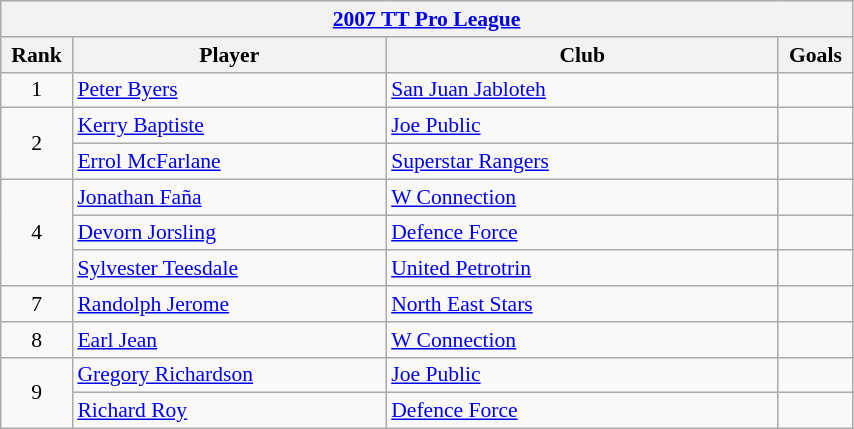<table class="collapsible wikitable collapsed" width=45%; style="font-size:90%;">
<tr>
<th colspan="4"><a href='#'>2007 TT Pro League</a></th>
</tr>
<tr>
<th width=1%>Rank</th>
<th width=16%>Player</th>
<th width=20%>Club</th>
<th width=1%>Goals</th>
</tr>
<tr>
<td align=center>1</td>
<td> <a href='#'>Peter Byers</a></td>
<td><a href='#'>San Juan Jabloteh</a></td>
<td></td>
</tr>
<tr>
<td rowspan=2 align=center>2</td>
<td> <a href='#'>Kerry Baptiste</a></td>
<td><a href='#'>Joe Public</a></td>
<td></td>
</tr>
<tr>
<td> <a href='#'>Errol McFarlane</a></td>
<td><a href='#'>Superstar Rangers</a></td>
<td></td>
</tr>
<tr>
<td rowspan=3 align=center>4</td>
<td> <a href='#'>Jonathan Faña</a></td>
<td><a href='#'>W Connection</a></td>
<td></td>
</tr>
<tr>
<td> <a href='#'>Devorn Jorsling</a></td>
<td><a href='#'>Defence Force</a></td>
<td></td>
</tr>
<tr>
<td> <a href='#'>Sylvester Teesdale</a></td>
<td><a href='#'>United Petrotrin</a></td>
<td></td>
</tr>
<tr>
<td align=center>7</td>
<td> <a href='#'>Randolph Jerome</a></td>
<td><a href='#'>North East Stars</a></td>
<td></td>
</tr>
<tr>
<td align=center>8</td>
<td> <a href='#'>Earl Jean</a></td>
<td><a href='#'>W Connection</a></td>
<td></td>
</tr>
<tr>
<td rowspan=2 align=center>9</td>
<td> <a href='#'>Gregory Richardson</a></td>
<td><a href='#'>Joe Public</a></td>
<td></td>
</tr>
<tr>
<td> <a href='#'>Richard Roy</a></td>
<td><a href='#'>Defence Force</a></td>
<td></td>
</tr>
</table>
